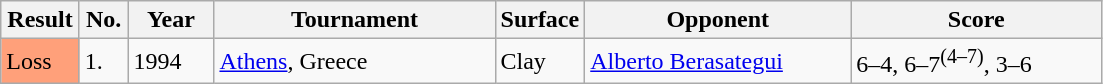<table class="sortable wikitable">
<tr>
<th style="width:45px">Result</th>
<th style="width:25px">No.</th>
<th style="width:50px">Year</th>
<th style="width:180px">Tournament</th>
<th style="width:50px">Surface</th>
<th style="width:170px">Opponent</th>
<th style="width:160px" class="unsortable">Score</th>
</tr>
<tr>
<td style="background:#ffa07a;">Loss</td>
<td>1.</td>
<td>1994</td>
<td><a href='#'>Athens</a>, Greece</td>
<td>Clay</td>
<td> <a href='#'>Alberto Berasategui</a></td>
<td>6–4, 6–7<sup>(4–7)</sup>, 3–6</td>
</tr>
</table>
